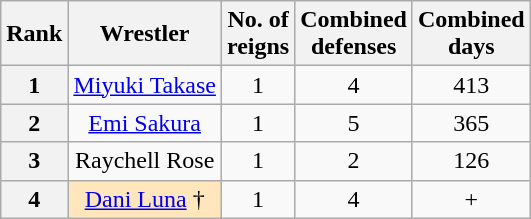<table class="wikitable sortable" style="text-align: center">
<tr>
<th>Rank</th>
<th>Wrestler</th>
<th>No. of<br>reigns</th>
<th>Combined<br>defenses</th>
<th>Combined<br>days</th>
</tr>
<tr>
<th>1</th>
<td><a href='#'>Miyuki Takase</a></td>
<td>1</td>
<td>4</td>
<td>413</td>
</tr>
<tr>
<th>2</th>
<td><a href='#'>Emi Sakura</a></td>
<td>1</td>
<td>5</td>
<td>365</td>
</tr>
<tr>
<th>3</th>
<td>Raychell Rose</td>
<td>1</td>
<td>2</td>
<td>126</td>
</tr>
<tr>
<th>4</th>
<td style="background-color:#FFE6BD"><a href='#'>Dani Luna</a> †</td>
<td>1</td>
<td>4</td>
<td>+</td>
</tr>
</table>
